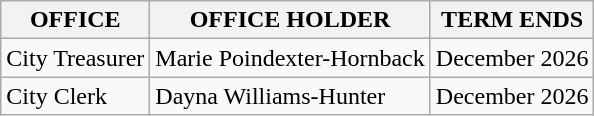<table class="wikitable">
<tr>
<th>OFFICE</th>
<th>OFFICE HOLDER</th>
<th>TERM ENDS</th>
</tr>
<tr>
<td>City Treasurer</td>
<td>Marie Poindexter-Hornback</td>
<td>December 2026</td>
</tr>
<tr>
<td>City Clerk</td>
<td>Dayna Williams-Hunter</td>
<td>December 2026</td>
</tr>
</table>
